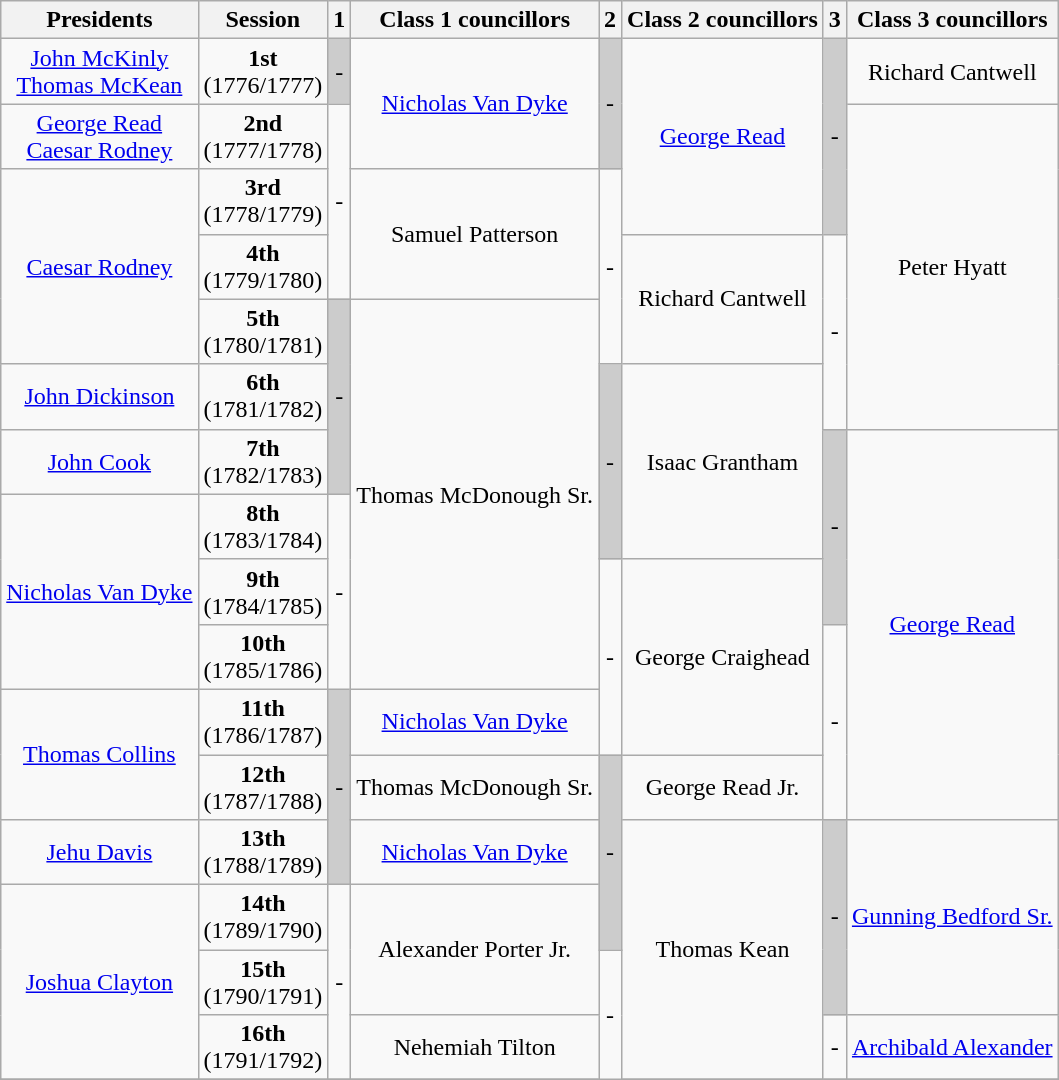<table class="wikitable" align=center>
<tr align=center>
<th>Presidents</th>
<th>Session</th>
<th>1</th>
<th>Class 1 councillors</th>
<th>2</th>
<th>Class 2 councillors</th>
<th>3</th>
<th>Class 3 councillors</th>
</tr>
<tr align=center>
<td><a href='#'>John McKinly</a><br><a href='#'>Thomas McKean</a></td>
<td><strong>1st</strong><br>(1776/1777)</td>
<td bgcolor=#CCCCCC rowspan="1">-</td>
<td rowspan="2"><a href='#'>Nicholas Van Dyke</a></td>
<td bgcolor=#CCCCCC rowspan="2">-</td>
<td rowspan="3"><a href='#'>George Read</a></td>
<td bgcolor=#CCCCCC rowspan="3">-</td>
<td rowspan="1">Richard Cantwell</td>
</tr>
<tr align=center>
<td><a href='#'>George Read</a><br><a href='#'>Caesar Rodney</a></td>
<td><strong>2nd</strong><br>(1777/1778)</td>
<td rowspan="3">-</td>
<td rowspan="5">Peter Hyatt</td>
</tr>
<tr align=center>
<td rowspan="3"><a href='#'>Caesar Rodney</a></td>
<td><strong>3rd</strong><br>(1778/1779)</td>
<td rowspan="2">Samuel Patterson</td>
<td rowspan="3">-</td>
</tr>
<tr align=center>
<td><strong>4th</strong><br>(1779/1780)</td>
<td rowspan="2">Richard Cantwell</td>
<td rowspan="3">-</td>
</tr>
<tr align=center>
<td><strong>5th</strong><br>(1780/1781)</td>
<td bgcolor=#CCCCCC rowspan="3">-</td>
<td rowspan="6">Thomas McDonough Sr.</td>
</tr>
<tr align=center>
<td><a href='#'>John Dickinson</a></td>
<td><strong>6th</strong><br>(1781/1782)</td>
<td bgcolor=#CCCCCC rowspan="3">-</td>
<td rowspan="3">Isaac Grantham</td>
</tr>
<tr align=center>
<td rowspan="1"><a href='#'>John Cook</a></td>
<td><strong>7th</strong><br>(1782/1783)</td>
<td bgcolor=#CCCCCC rowspan="3">-</td>
<td rowspan="6"><a href='#'>George Read</a></td>
</tr>
<tr align=center>
<td rowspan="3"><a href='#'>Nicholas Van Dyke</a></td>
<td><strong>8th</strong><br>(1783/1784)</td>
<td rowspan="3">-</td>
</tr>
<tr align=center>
<td><strong>9th</strong><br>(1784/1785)</td>
<td rowspan="3">-</td>
<td rowspan="3">George Craighead</td>
</tr>
<tr align=center>
<td><strong>10th</strong><br>(1785/1786)</td>
<td rowspan="3">-</td>
</tr>
<tr align=center>
<td rowspan="2"><a href='#'>Thomas Collins</a></td>
<td><strong>11th</strong><br>(1786/1787)</td>
<td bgcolor=#CCCCCC rowspan="3">-</td>
<td rowspan="1"><a href='#'>Nicholas Van Dyke</a></td>
</tr>
<tr align=center>
<td><strong>12th</strong><br>(1787/1788)</td>
<td rowspan="1">Thomas McDonough Sr.</td>
<td bgcolor=#CCCCCC rowspan="3">-</td>
<td rowspan="1">George Read Jr.</td>
</tr>
<tr align=center>
<td rowspan="1"><a href='#'>Jehu Davis</a></td>
<td><strong>13th</strong><br>(1788/1789)</td>
<td rowspan="1"><a href='#'>Nicholas Van Dyke</a></td>
<td rowspan="4">Thomas Kean</td>
<td bgcolor=#CCCCCC rowspan="3">-</td>
<td rowspan="3"><a href='#'>Gunning Bedford Sr.</a></td>
</tr>
<tr align=center>
<td rowspan="3"><a href='#'>Joshua Clayton</a></td>
<td><strong>14th</strong><br>(1789/1790)</td>
<td rowspan="3">-</td>
<td rowspan="2">Alexander Porter Jr.</td>
</tr>
<tr align=center>
<td><strong>15th</strong><br>(1790/1791)</td>
<td rowspan="3">-</td>
</tr>
<tr align=center>
<td><strong>16th</strong><br>(1791/1792)</td>
<td rowspan="1">Nehemiah Tilton</td>
<td rowspan="1">-</td>
<td rowspan="1"><a href='#'>Archibald Alexander</a></td>
</tr>
<tr align=center>
</tr>
</table>
